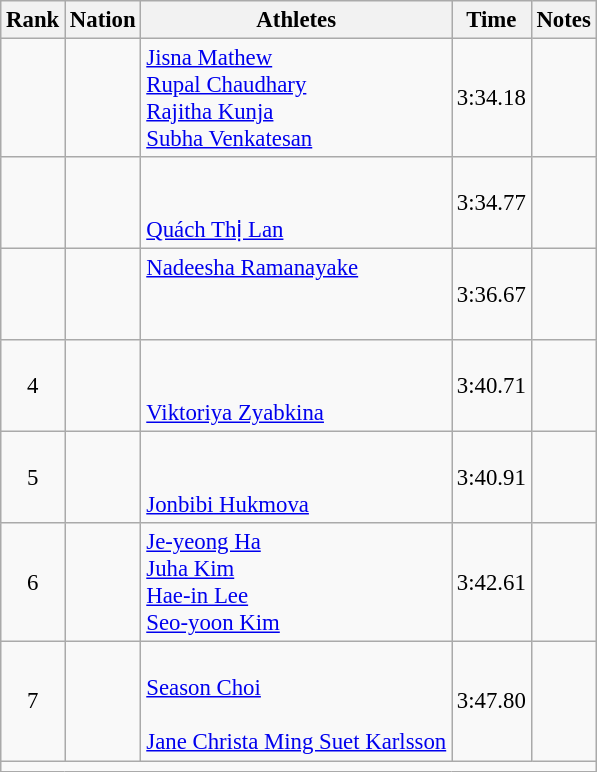<table class="wikitable sortable" style="text-align:center;font-size:95%">
<tr>
<th scope="col" style="width: 10px;">Rank</th>
<th scope="col">Nation</th>
<th scope="col">Athletes</th>
<th scope="col">Time</th>
<th scope="col">Notes</th>
</tr>
<tr>
<td></td>
<td align="left"></td>
<td align="left"><a href='#'>Jisna Mathew</a><br><a href='#'>Rupal Chaudhary</a><br><a href='#'>Rajitha Kunja</a><br><a href='#'>Subha Venkatesan</a></td>
<td>3:34.18</td>
<td></td>
</tr>
<tr>
<td></td>
<td align="left"></td>
<td align="left"><br><br><a href='#'>Quách Thị Lan</a><br></td>
<td>3:34.77</td>
<td></td>
</tr>
<tr>
<td></td>
<td align="left"></td>
<td align="left"><a href='#'>Nadeesha Ramanayake</a><br><br><br></td>
<td>3:36.67</td>
<td></td>
</tr>
<tr>
<td>4</td>
<td align="left"></td>
<td align="left"><br><br><a href='#'>Viktoriya Zyabkina</a><br></td>
<td>3:40.71</td>
<td></td>
</tr>
<tr>
<td>5</td>
<td align="left"></td>
<td align="left"><br><br><a href='#'>Jonbibi Hukmova</a><br></td>
<td>3:40.91</td>
<td></td>
</tr>
<tr>
<td>6</td>
<td align="left"></td>
<td align="left"><a href='#'>Je-yeong Ha</a><br><a href='#'>Juha Kim</a><br><a href='#'>Hae-in Lee</a><br><a href='#'>Seo-yoon Kim</a></td>
<td>3:42.61</td>
<td></td>
</tr>
<tr>
<td>7</td>
<td align="left"></td>
<td align="left"><br><a href='#'>Season Choi</a><br><br><a href='#'>Jane Christa Ming Suet Karlsson</a></td>
<td>3:47.80</td>
<td></td>
</tr>
<tr class="sortbottom">
<td colspan="5"></td>
</tr>
</table>
